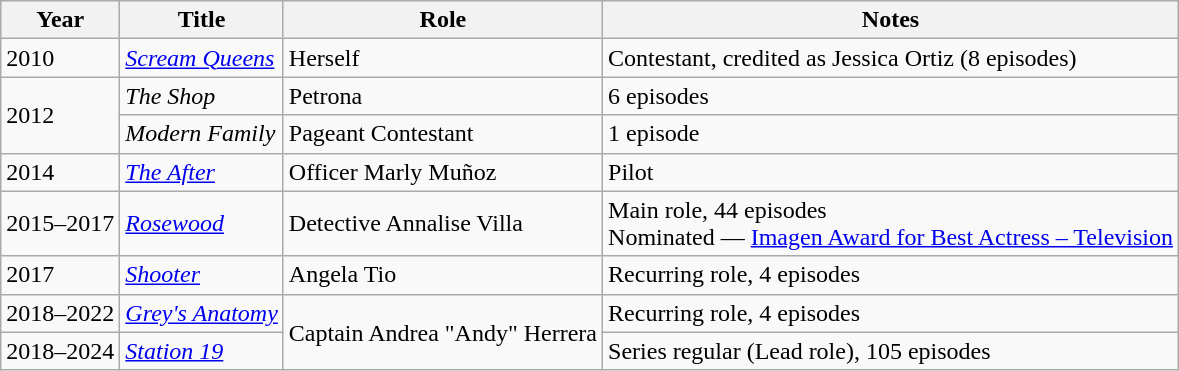<table class="wikitable sortable">
<tr>
<th>Year</th>
<th>Title</th>
<th>Role</th>
<th>Notes</th>
</tr>
<tr>
<td>2010</td>
<td><em><a href='#'>Scream Queens</a></em></td>
<td>Herself</td>
<td>Contestant, credited as Jessica Ortiz (8 episodes)</td>
</tr>
<tr>
<td rowspan="2">2012</td>
<td><em>The Shop</em></td>
<td>Petrona</td>
<td>6 episodes</td>
</tr>
<tr>
<td><em>Modern Family</em></td>
<td>Pageant Contestant</td>
<td>1 episode</td>
</tr>
<tr>
<td>2014</td>
<td><em><a href='#'>The After</a></em></td>
<td>Officer Marly Muñoz</td>
<td>Pilot</td>
</tr>
<tr>
<td>2015–2017</td>
<td><em><a href='#'>Rosewood</a></em></td>
<td>Detective Annalise Villa</td>
<td>Main role, 44 episodes<br>Nominated — <a href='#'>Imagen Award for Best Actress – Television</a></td>
</tr>
<tr>
<td>2017</td>
<td><em><a href='#'>Shooter</a></em></td>
<td>Angela Tio</td>
<td>Recurring role, 4 episodes</td>
</tr>
<tr>
<td>2018–2022</td>
<td><em><a href='#'>Grey's Anatomy</a></em></td>
<td rowspan="2">Captain Andrea "Andy" Herrera</td>
<td>Recurring role, 4 episodes</td>
</tr>
<tr>
<td>2018–2024</td>
<td><em><a href='#'>Station 19</a></em></td>
<td>Series regular (Lead role), 105 episodes</td>
</tr>
</table>
